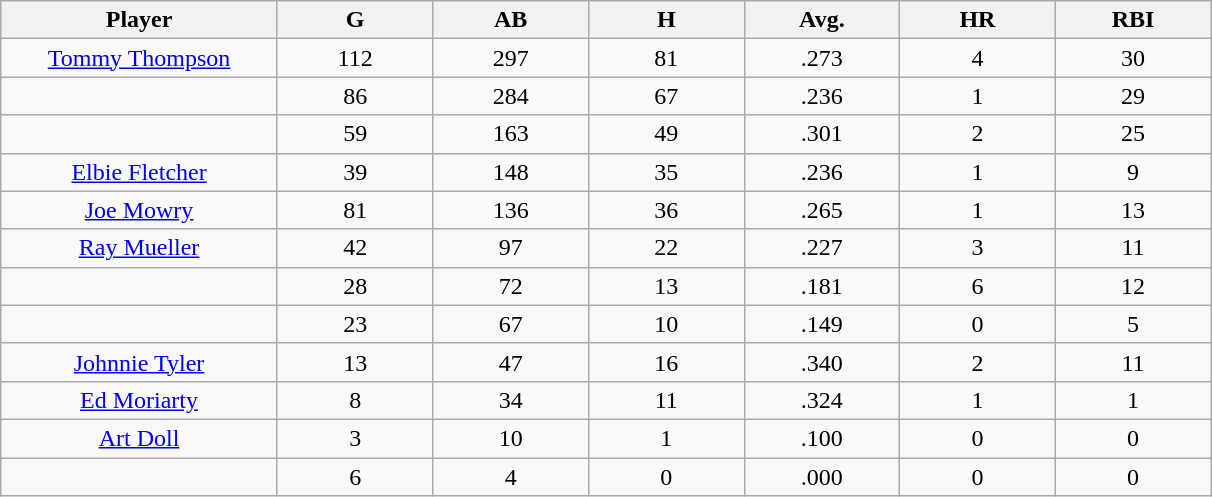<table class="wikitable sortable">
<tr>
<th bgcolor="#DDDDFF" width="16%">Player</th>
<th bgcolor="#DDDDFF" width="9%">G</th>
<th bgcolor="#DDDDFF" width="9%">AB</th>
<th bgcolor="#DDDDFF" width="9%">H</th>
<th bgcolor="#DDDDFF" width="9%">Avg.</th>
<th bgcolor="#DDDDFF" width="9%">HR</th>
<th bgcolor="#DDDDFF" width="9%">RBI</th>
</tr>
<tr align="center">
<td><a href='#'>Tommy Thompson</a></td>
<td>112</td>
<td>297</td>
<td>81</td>
<td>.273</td>
<td>4</td>
<td>30</td>
</tr>
<tr align="center">
<td></td>
<td>86</td>
<td>284</td>
<td>67</td>
<td>.236</td>
<td>1</td>
<td>29</td>
</tr>
<tr align="center">
<td></td>
<td>59</td>
<td>163</td>
<td>49</td>
<td>.301</td>
<td>2</td>
<td>25</td>
</tr>
<tr align="center">
<td><a href='#'>Elbie Fletcher</a></td>
<td>39</td>
<td>148</td>
<td>35</td>
<td>.236</td>
<td>1</td>
<td>9</td>
</tr>
<tr align="center">
<td><a href='#'>Joe Mowry</a></td>
<td>81</td>
<td>136</td>
<td>36</td>
<td>.265</td>
<td>1</td>
<td>13</td>
</tr>
<tr align="center">
<td><a href='#'>Ray Mueller</a></td>
<td>42</td>
<td>97</td>
<td>22</td>
<td>.227</td>
<td>3</td>
<td>11</td>
</tr>
<tr align="center">
<td></td>
<td>28</td>
<td>72</td>
<td>13</td>
<td>.181</td>
<td>6</td>
<td>12</td>
</tr>
<tr align="center">
<td></td>
<td>23</td>
<td>67</td>
<td>10</td>
<td>.149</td>
<td>0</td>
<td>5</td>
</tr>
<tr align="center">
<td><a href='#'>Johnnie Tyler</a></td>
<td>13</td>
<td>47</td>
<td>16</td>
<td>.340</td>
<td>2</td>
<td>11</td>
</tr>
<tr align="center">
<td><a href='#'>Ed Moriarty</a></td>
<td>8</td>
<td>34</td>
<td>11</td>
<td>.324</td>
<td>1</td>
<td>1</td>
</tr>
<tr align="center">
<td><a href='#'>Art Doll</a></td>
<td>3</td>
<td>10</td>
<td>1</td>
<td>.100</td>
<td>0</td>
<td>0</td>
</tr>
<tr align="center">
<td></td>
<td>6</td>
<td>4</td>
<td>0</td>
<td>.000</td>
<td>0</td>
<td>0</td>
</tr>
</table>
